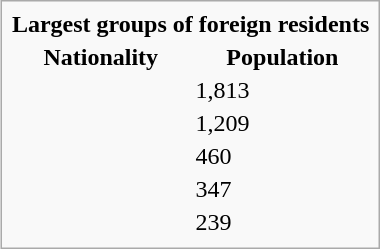<table class="infobox" style="float:right;">
<tr>
<td colspan="2"><strong>Largest groups of foreign residents</strong></td>
</tr>
<tr \>
<th>Nationality</th>
<th>Population</th>
</tr>
<tr>
<td></td>
<td>1,813</td>
</tr>
<tr>
<td></td>
<td>1,209</td>
</tr>
<tr>
<td></td>
<td>460</td>
</tr>
<tr>
<td></td>
<td>347</td>
</tr>
<tr>
<td></td>
<td>239</td>
</tr>
<tr>
</tr>
</table>
